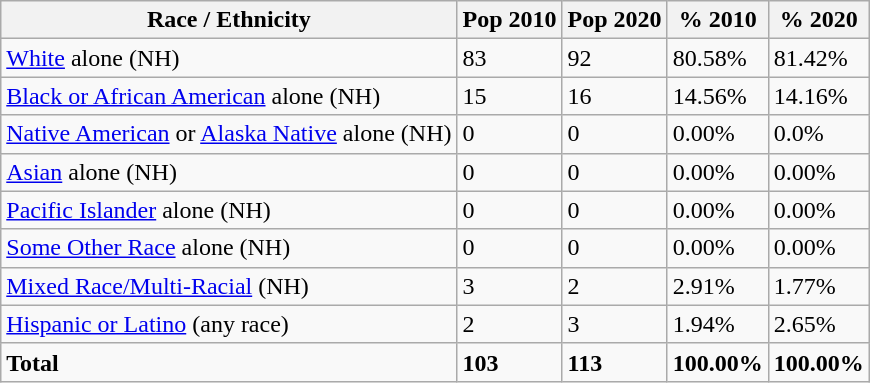<table class="wikitable">
<tr>
<th>Race / Ethnicity</th>
<th>Pop 2010</th>
<th>Pop 2020</th>
<th>% 2010</th>
<th>% 2020</th>
</tr>
<tr>
<td><a href='#'>White</a> alone (NH)</td>
<td>83</td>
<td>92</td>
<td>80.58%</td>
<td>81.42%</td>
</tr>
<tr>
<td><a href='#'>Black or African American</a> alone (NH)</td>
<td>15</td>
<td>16</td>
<td>14.56%</td>
<td>14.16%</td>
</tr>
<tr>
<td><a href='#'>Native American</a> or <a href='#'>Alaska Native</a> alone (NH)</td>
<td>0</td>
<td>0</td>
<td>0.00%</td>
<td>0.0%</td>
</tr>
<tr>
<td><a href='#'>Asian</a> alone (NH)</td>
<td>0</td>
<td>0</td>
<td>0.00%</td>
<td>0.00%</td>
</tr>
<tr>
<td><a href='#'>Pacific Islander</a> alone (NH)</td>
<td>0</td>
<td>0</td>
<td>0.00%</td>
<td>0.00%</td>
</tr>
<tr>
<td><a href='#'>Some Other Race</a> alone (NH)</td>
<td>0</td>
<td>0</td>
<td>0.00%</td>
<td>0.00%</td>
</tr>
<tr>
<td><a href='#'>Mixed Race/Multi-Racial</a> (NH)</td>
<td>3</td>
<td>2</td>
<td>2.91%</td>
<td>1.77%</td>
</tr>
<tr>
<td><a href='#'>Hispanic or Latino</a> (any race)</td>
<td>2</td>
<td>3</td>
<td>1.94%</td>
<td>2.65%</td>
</tr>
<tr>
<td><strong>Total</strong></td>
<td><strong>103</strong></td>
<td><strong>113</strong></td>
<td><strong>100.00%</strong></td>
<td><strong>100.00%</strong></td>
</tr>
</table>
